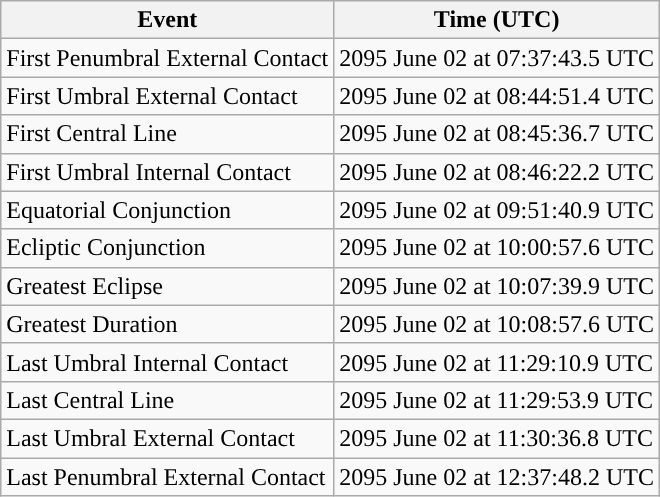<table class="wikitable">
<tr>
<th>Event</th>
<th>Time (UTC)</th>
</tr>
<tr>
<td>First Penumbral External Contact</td>
<td>2095 June 02 at 07:37:43.5 UTC</td>
</tr>
<tr>
<td>First Umbral External Contact</td>
<td>2095 June 02 at 08:44:51.4 UTC</td>
</tr>
<tr>
<td>First Central Line</td>
<td>2095 June 02 at 08:45:36.7 UTC</td>
</tr>
<tr>
<td>First Umbral Internal Contact</td>
<td>2095 June 02 at 08:46:22.2 UTC</td>
</tr>
<tr>
<td>Equatorial Conjunction</td>
<td>2095 June 02 at 09:51:40.9 UTC</td>
</tr>
<tr>
<td>Ecliptic Conjunction</td>
<td>2095 June 02 at 10:00:57.6 UTC</td>
</tr>
<tr>
<td>Greatest Eclipse</td>
<td>2095 June 02 at 10:07:39.9 UTC</td>
</tr>
<tr>
<td>Greatest Duration</td>
<td>2095 June 02 at 10:08:57.6 UTC</td>
</tr>
<tr>
<td>Last Umbral Internal Contact</td>
<td>2095 June 02 at 11:29:10.9 UTC</td>
</tr>
<tr>
<td>Last Central Line</td>
<td>2095 June 02 at 11:29:53.9 UTC</td>
</tr>
<tr>
<td>Last Umbral External Contact</td>
<td>2095 June 02 at 11:30:36.8 UTC</td>
</tr>
<tr>
<td>Last Penumbral External Contact</td>
<td>2095 June 02 at 12:37:48.2 UTC</td>
</tr>
</table>
